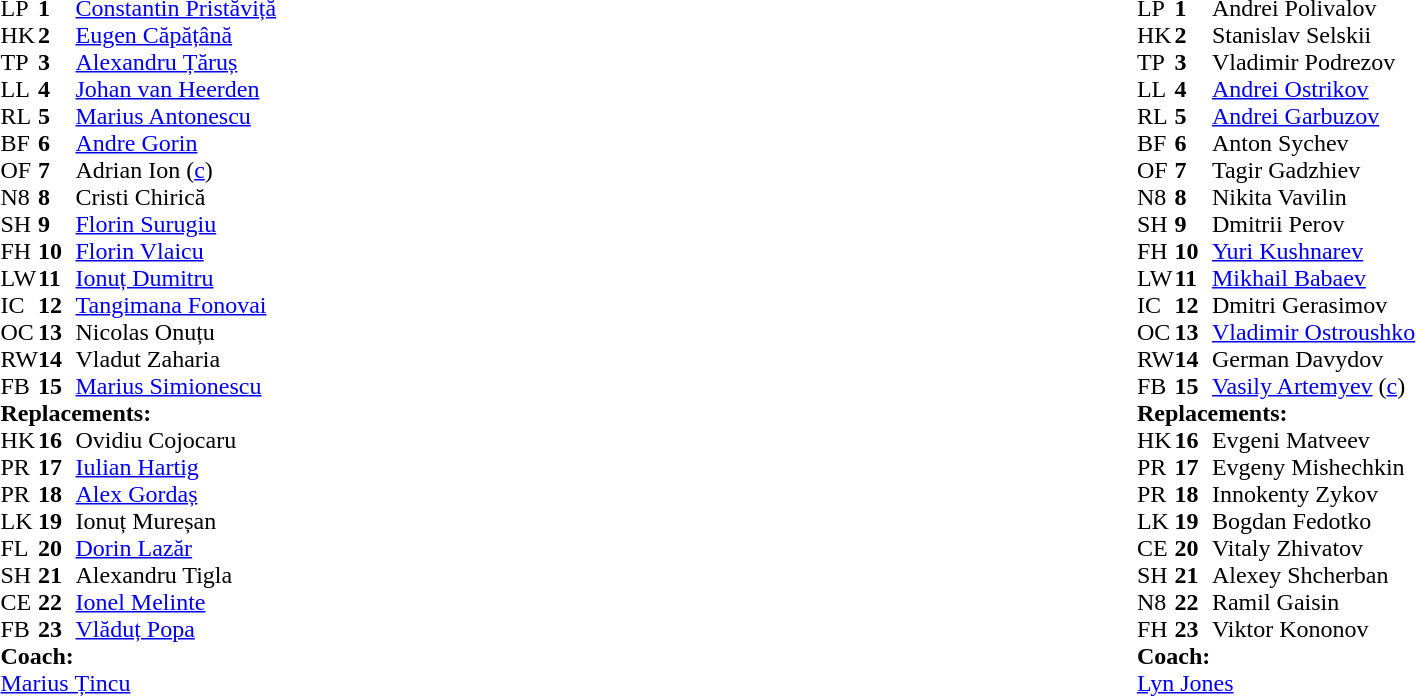<table style="width:100%">
<tr>
<td style="vertical-align:top;width:50%"><br><table cellspacing="0" cellpadding="0">
<tr>
<th width="25"></th>
<th width="25"></th>
</tr>
<tr>
<td>LP</td>
<td><strong>1</strong></td>
<td><a href='#'>Constantin Pristăviță</a></td>
<td></td>
<td></td>
</tr>
<tr>
<td>HK</td>
<td><strong>2</strong></td>
<td><a href='#'>Eugen Căpățână</a></td>
<td></td>
<td></td>
</tr>
<tr>
<td>TP</td>
<td><strong>3</strong></td>
<td><a href='#'>Alexandru Țăruș</a></td>
<td></td>
<td></td>
</tr>
<tr>
<td>LL</td>
<td><strong>4</strong></td>
<td><a href='#'>Johan van Heerden</a></td>
<td></td>
<td></td>
</tr>
<tr>
<td>RL</td>
<td><strong>5</strong></td>
<td><a href='#'>Marius Antonescu</a></td>
</tr>
<tr>
<td>BF</td>
<td><strong>6</strong></td>
<td><a href='#'>Andre Gorin</a></td>
</tr>
<tr>
<td>OF</td>
<td><strong>7</strong></td>
<td>Adrian Ion (<a href='#'>c</a>)</td>
</tr>
<tr>
<td>N8</td>
<td><strong>8</strong></td>
<td>Cristi Chirică</td>
<td></td>
<td></td>
</tr>
<tr>
<td>SH</td>
<td><strong>9</strong></td>
<td><a href='#'>Florin Surugiu</a></td>
<td></td>
<td></td>
</tr>
<tr>
<td>FH</td>
<td><strong>10</strong></td>
<td><a href='#'>Florin Vlaicu</a></td>
<td></td>
<td></td>
</tr>
<tr>
<td>LW</td>
<td><strong>11</strong></td>
<td><a href='#'>Ionuț Dumitru</a></td>
</tr>
<tr>
<td>IC</td>
<td><strong>12</strong></td>
<td><a href='#'>Tangimana Fonovai</a></td>
</tr>
<tr>
<td>OC</td>
<td><strong>13</strong></td>
<td>Nicolas Onuțu</td>
<td></td>
<td></td>
</tr>
<tr>
<td>RW</td>
<td><strong>14</strong></td>
<td>Vladut Zaharia</td>
</tr>
<tr>
<td>FB</td>
<td><strong>15</strong></td>
<td><a href='#'>Marius Simionescu</a></td>
</tr>
<tr>
<td colspan="4"><strong>Replacements:</strong></td>
</tr>
<tr>
<td>HK</td>
<td><strong>16</strong></td>
<td>Ovidiu Cojocaru</td>
<td></td>
<td></td>
</tr>
<tr>
<td>PR</td>
<td><strong>17</strong></td>
<td><a href='#'>Iulian Hartig</a></td>
<td></td>
<td></td>
</tr>
<tr>
<td>PR</td>
<td><strong>18</strong></td>
<td><a href='#'>Alex Gordaș</a></td>
<td></td>
<td></td>
</tr>
<tr>
<td>LK</td>
<td><strong>19</strong></td>
<td>Ionuț Mureșan</td>
<td></td>
<td></td>
</tr>
<tr>
<td>FL</td>
<td><strong>20</strong></td>
<td><a href='#'>Dorin Lazăr</a></td>
<td></td>
<td></td>
</tr>
<tr>
<td>SH</td>
<td><strong>21</strong></td>
<td>Alexandru Tigla</td>
<td></td>
<td></td>
</tr>
<tr>
<td>CE</td>
<td><strong>22</strong></td>
<td><a href='#'>Ionel Melinte</a></td>
<td></td>
<td></td>
</tr>
<tr>
<td>FB</td>
<td><strong>23</strong></td>
<td><a href='#'>Vlăduț Popa</a></td>
<td></td>
<td></td>
</tr>
<tr>
<td colspan="4"><strong>Coach:</strong></td>
</tr>
<tr>
<td colspan="4"><a href='#'>Marius Țincu</a></td>
</tr>
</table>
</td>
<td style="vertical-align:top"></td>
<td style="vertical-align:top;width:40%"><br><table cellspacing="0" cellpadding="0">
<tr>
<th width="25"></th>
<th width="25"></th>
</tr>
<tr>
<td>LP</td>
<td><strong>1</strong></td>
<td>Andrei Polivalov</td>
<td></td>
<td></td>
</tr>
<tr>
<td>HK</td>
<td><strong>2</strong></td>
<td>Stanislav Selskii</td>
<td></td>
</tr>
<tr>
<td>TP</td>
<td><strong>3</strong></td>
<td>Vladimir Podrezov</td>
<td></td>
<td></td>
</tr>
<tr>
<td>LL</td>
<td><strong>4</strong></td>
<td><a href='#'>Andrei Ostrikov</a></td>
</tr>
<tr>
<td>RL</td>
<td><strong>5</strong></td>
<td><a href='#'>Andrei Garbuzov</a></td>
<td></td>
<td></td>
</tr>
<tr>
<td>BF</td>
<td><strong>6</strong></td>
<td>Anton Sychev</td>
<td></td>
<td></td>
</tr>
<tr>
<td>OF</td>
<td><strong>7</strong></td>
<td>Tagir Gadzhiev</td>
</tr>
<tr>
<td>N8</td>
<td><strong>8</strong></td>
<td>Nikita Vavilin</td>
<td></td>
<td></td>
</tr>
<tr>
<td>SH</td>
<td><strong>9</strong></td>
<td>Dmitrii Perov</td>
<td></td>
<td></td>
</tr>
<tr>
<td>FH</td>
<td><strong>10</strong></td>
<td><a href='#'>Yuri Kushnarev</a></td>
<td></td>
<td></td>
</tr>
<tr>
<td>LW</td>
<td><strong>11</strong></td>
<td><a href='#'>Mikhail Babaev</a></td>
<td></td>
<td></td>
</tr>
<tr>
<td>IC</td>
<td><strong>12</strong></td>
<td>Dmitri Gerasimov</td>
</tr>
<tr>
<td>OC</td>
<td><strong>13</strong></td>
<td><a href='#'>Vladimir Ostroushko</a></td>
</tr>
<tr>
<td>RW</td>
<td><strong>14</strong></td>
<td>German Davydov</td>
<td></td>
</tr>
<tr>
<td>FB</td>
<td><strong>15</strong></td>
<td><a href='#'>Vasily Artemyev</a> (<a href='#'>c</a>)</td>
</tr>
<tr>
<td colspan="4"><strong>Replacements:</strong></td>
</tr>
<tr>
<td>HK</td>
<td><strong>16</strong></td>
<td>Evgeni Matveev</td>
<td></td>
<td></td>
</tr>
<tr>
<td>PR</td>
<td><strong>17</strong></td>
<td>Evgeny Mishechkin</td>
<td></td>
<td></td>
</tr>
<tr>
<td>PR</td>
<td><strong>18</strong></td>
<td>Innokenty Zykov</td>
<td></td>
<td></td>
</tr>
<tr>
<td>LK</td>
<td><strong>19</strong></td>
<td>Bogdan Fedotko</td>
<td></td>
<td></td>
</tr>
<tr>
<td>CE</td>
<td><strong>20</strong></td>
<td>Vitaly Zhivatov</td>
<td></td>
<td></td>
</tr>
<tr>
<td>SH</td>
<td><strong>21</strong></td>
<td>Alexey Shcherban</td>
<td></td>
<td></td>
</tr>
<tr>
<td>N8</td>
<td><strong>22</strong></td>
<td>Ramil Gaisin</td>
<td></td>
<td></td>
</tr>
<tr>
<td>FH</td>
<td><strong>23</strong></td>
<td>Viktor Kononov</td>
<td></td>
<td></td>
</tr>
<tr>
<td colspan="4"><strong>Coach:</strong></td>
</tr>
<tr>
<td colspan="4"><a href='#'>Lyn Jones</a></td>
</tr>
</table>
</td>
</tr>
</table>
